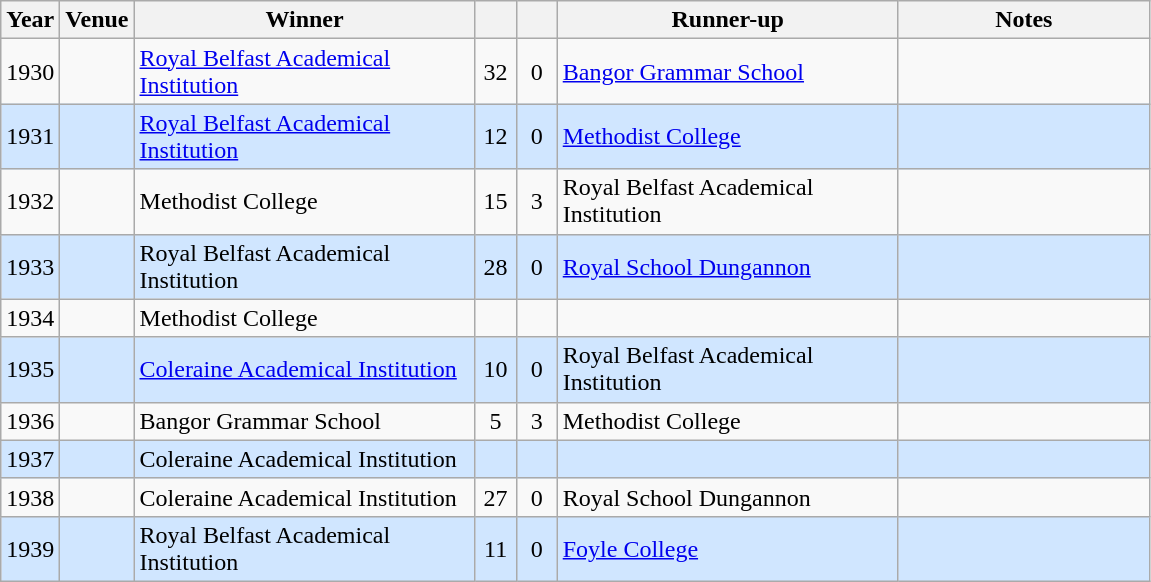<table class="wikitable">
<tr>
<th>Year</th>
<th>Venue</th>
<th>Winner</th>
<th></th>
<th></th>
<th>Runner-up</th>
<th>Notes</th>
</tr>
<tr>
<td align="center">1930</td>
<td></td>
<td width=220><a href='#'>Royal Belfast Academical Institution</a></td>
<td width=20 align="center">32</td>
<td width=20 align="center">0</td>
<td width=220><a href='#'>Bangor Grammar School</a></td>
<td width=160></td>
</tr>
<tr style="background: #D0E6FF;">
<td align="center">1931</td>
<td></td>
<td><a href='#'>Royal Belfast Academical Institution</a></td>
<td align="center">12</td>
<td align="center">0</td>
<td><a href='#'>Methodist College</a></td>
<td></td>
</tr>
<tr>
<td align="center">1932</td>
<td></td>
<td>Methodist College</td>
<td align="center">15</td>
<td align="center">3</td>
<td>Royal Belfast Academical Institution</td>
<td></td>
</tr>
<tr style="background: #D0E6FF;">
<td align="center">1933</td>
<td></td>
<td>Royal Belfast Academical Institution</td>
<td align="center">28</td>
<td align="center">0</td>
<td><a href='#'>Royal School Dungannon</a></td>
<td></td>
</tr>
<tr>
<td align="center">1934</td>
<td></td>
<td>Methodist College</td>
<td></td>
<td></td>
<td></td>
<td></td>
</tr>
<tr style="background: #D0E6FF;">
<td align="center">1935</td>
<td></td>
<td><a href='#'>Coleraine Academical Institution</a></td>
<td align="center">10</td>
<td align="center">0</td>
<td>Royal Belfast Academical Institution</td>
<td></td>
</tr>
<tr>
<td align="center">1936</td>
<td></td>
<td>Bangor Grammar School</td>
<td align="center">5</td>
<td align="center">3</td>
<td>Methodist College</td>
<td></td>
</tr>
<tr style="background: #D0E6FF;">
<td align="center">1937</td>
<td></td>
<td>Coleraine Academical Institution</td>
<td></td>
<td></td>
<td></td>
<td></td>
</tr>
<tr>
<td align="center">1938</td>
<td></td>
<td>Coleraine Academical Institution</td>
<td align="center">27</td>
<td align="center">0</td>
<td>Royal School Dungannon</td>
<td></td>
</tr>
<tr style="background: #D0E6FF;">
<td align="center">1939</td>
<td></td>
<td>Royal Belfast Academical Institution</td>
<td align="center">11</td>
<td align="center">0</td>
<td><a href='#'>Foyle College</a></td>
<td></td>
</tr>
</table>
